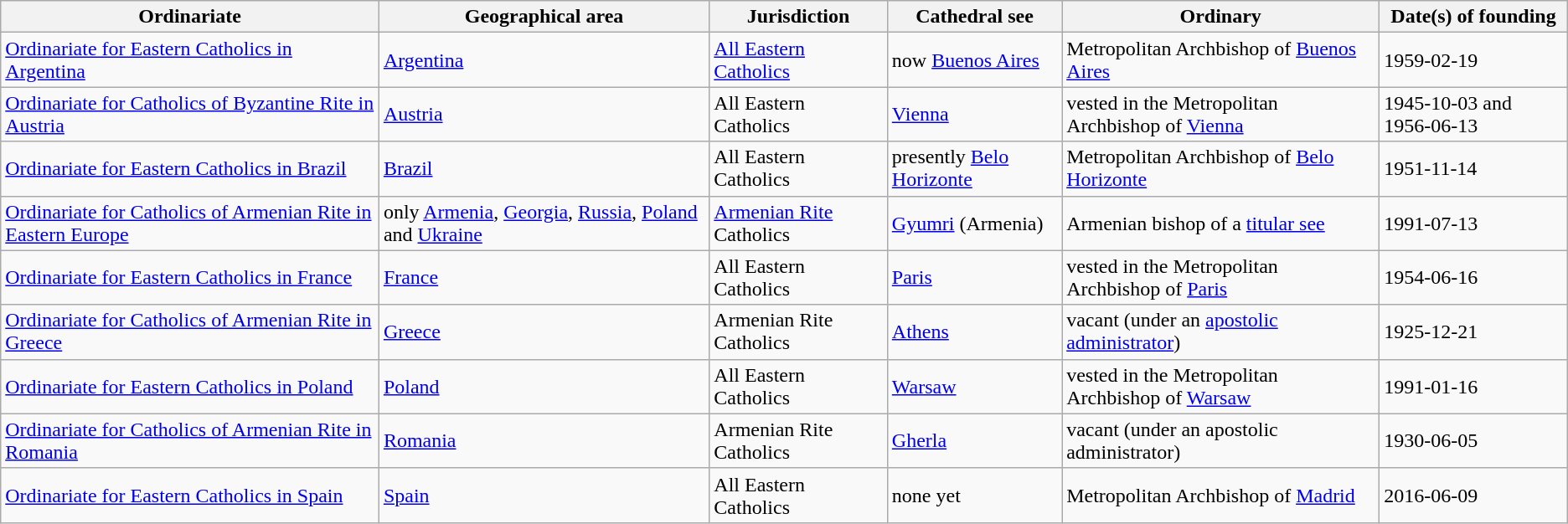<table class="wikitable sortable">
<tr>
<th>Ordinariate</th>
<th>Geographical area</th>
<th>Jurisdiction</th>
<th>Cathedral see</th>
<th>Ordinary</th>
<th>Date(s) of founding</th>
</tr>
<tr>
<td><a href='#'>Ordinariate for Eastern Catholics in Argentina</a></td>
<td><a href='#'>Argentina</a></td>
<td><a href='#'>All Eastern Catholics</a></td>
<td>now <a href='#'>Buenos Aires</a></td>
<td>Metropolitan Archbishop of <a href='#'>Buenos Aires</a></td>
<td>1959-02-19</td>
</tr>
<tr>
<td><a href='#'>Ordinariate for Catholics of Byzantine Rite in Austria</a></td>
<td><a href='#'>Austria</a></td>
<td>All Eastern Catholics</td>
<td><a href='#'>Vienna</a></td>
<td>vested in the Metropolitan Archbishop of <a href='#'>Vienna</a></td>
<td>1945-10-03 and 1956-06-13</td>
</tr>
<tr>
<td><a href='#'>Ordinariate for Eastern Catholics in Brazil</a></td>
<td><a href='#'>Brazil</a></td>
<td>All Eastern Catholics</td>
<td>presently <a href='#'>Belo Horizonte</a></td>
<td>Metropolitan Archbishop of <a href='#'>Belo Horizonte</a></td>
<td>1951-11-14</td>
</tr>
<tr>
<td><a href='#'>Ordinariate for Catholics of Armenian Rite in Eastern Europe</a></td>
<td>only <a href='#'>Armenia</a>, <a href='#'>Georgia</a>, <a href='#'>Russia</a>, <a href='#'>Poland</a> and <a href='#'>Ukraine</a></td>
<td><a href='#'>Armenian Rite</a> Catholics</td>
<td><a href='#'>Gyumri</a> (Armenia)</td>
<td>Armenian bishop of a <a href='#'>titular see</a></td>
<td>1991-07-13</td>
</tr>
<tr>
<td><a href='#'>Ordinariate for Eastern Catholics in France</a></td>
<td><a href='#'>France</a></td>
<td>All Eastern Catholics</td>
<td><a href='#'>Paris</a></td>
<td>vested in the Metropolitan Archbishop of <a href='#'>Paris</a></td>
<td>1954-06-16</td>
</tr>
<tr>
<td><a href='#'>Ordinariate for Catholics of Armenian Rite in Greece</a></td>
<td><a href='#'>Greece</a></td>
<td>Armenian Rite Catholics</td>
<td><a href='#'>Athens</a></td>
<td>vacant (under an <a href='#'>apostolic administrator</a>)</td>
<td>1925-12-21</td>
</tr>
<tr>
<td><a href='#'>Ordinariate for Eastern Catholics in Poland</a></td>
<td><a href='#'>Poland</a></td>
<td>All Eastern Catholics</td>
<td><a href='#'>Warsaw</a></td>
<td>vested in the Metropolitan Archbishop of <a href='#'>Warsaw</a></td>
<td>1991-01-16</td>
</tr>
<tr>
<td><a href='#'>Ordinariate for Catholics of Armenian Rite in Romania</a></td>
<td><a href='#'>Romania</a></td>
<td>Armenian Rite Catholics</td>
<td><a href='#'>Gherla</a></td>
<td>vacant (under an apostolic administrator)</td>
<td>1930-06-05</td>
</tr>
<tr>
<td><a href='#'>Ordinariate for Eastern Catholics in Spain</a></td>
<td><a href='#'>Spain</a></td>
<td>All Eastern Catholics</td>
<td>none yet</td>
<td>Metropolitan Archbishop of <a href='#'>Madrid</a></td>
<td>2016-06-09</td>
</tr>
</table>
